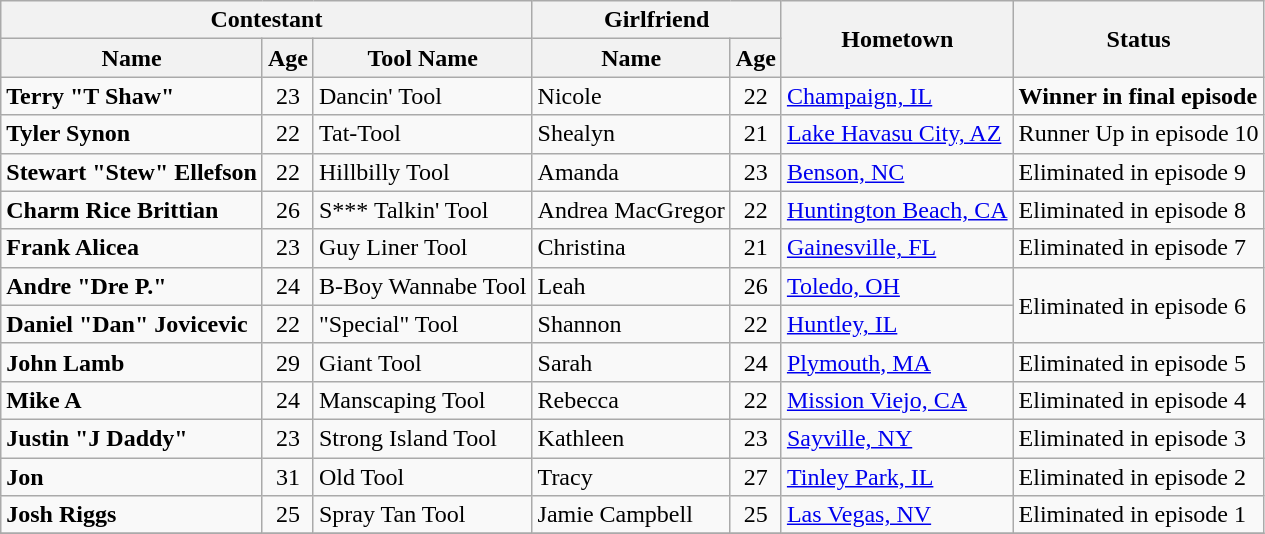<table class="wikitable">
<tr>
<th colspan=3>Contestant</th>
<th colspan=2>Girlfriend</th>
<th rowspan=2>Hometown</th>
<th rowspan=2>Status</th>
</tr>
<tr>
<th>Name</th>
<th>Age</th>
<th>Tool Name</th>
<th>Name</th>
<th>Age</th>
</tr>
<tr>
<td><strong>Terry "T Shaw"</strong></td>
<td align="center">23</td>
<td>Dancin' Tool</td>
<td>Nicole</td>
<td align="center">22</td>
<td><a href='#'>Champaign, IL</a></td>
<td><strong>Winner in final episode</strong></td>
</tr>
<tr>
<td><strong>Tyler Synon</strong></td>
<td align="center">22</td>
<td>Tat-Tool</td>
<td>Shealyn</td>
<td align="center">21</td>
<td><a href='#'>Lake Havasu City, AZ</a></td>
<td>Runner Up in episode 10</td>
</tr>
<tr>
<td><strong>Stewart "Stew" Ellefson</strong></td>
<td align="center">22</td>
<td>Hillbilly Tool</td>
<td>Amanda</td>
<td align="center">23</td>
<td><a href='#'>Benson, NC</a></td>
<td>Eliminated in episode 9</td>
</tr>
<tr>
<td><strong>Charm Rice Brittian </strong></td>
<td align="center">26</td>
<td>S*** Talkin' Tool</td>
<td>Andrea MacGregor</td>
<td align="center">22</td>
<td><a href='#'>Huntington Beach, CA</a></td>
<td>Eliminated in episode 8</td>
</tr>
<tr>
<td><strong>Frank Alicea</strong></td>
<td align="center">23</td>
<td>Guy Liner Tool</td>
<td>Christina</td>
<td align="center">21</td>
<td><a href='#'>Gainesville, FL</a></td>
<td>Eliminated in episode 7</td>
</tr>
<tr>
<td><strong>Andre "Dre P."</strong></td>
<td align="center">24</td>
<td>B-Boy Wannabe Tool</td>
<td>Leah</td>
<td align="center">26</td>
<td><a href='#'>Toledo, OH</a></td>
<td rowspan=2>Eliminated in episode 6</td>
</tr>
<tr>
<td><strong>Daniel "Dan" Jovicevic</strong></td>
<td align="center">22</td>
<td>"Special" Tool</td>
<td>Shannon</td>
<td align="center">22</td>
<td><a href='#'>Huntley, IL</a></td>
</tr>
<tr>
<td><strong>John Lamb</strong></td>
<td align="center">29</td>
<td>Giant Tool</td>
<td>Sarah</td>
<td align="center">24</td>
<td><a href='#'>Plymouth, MA</a></td>
<td>Eliminated in episode 5</td>
</tr>
<tr>
<td><strong>Mike A</strong></td>
<td align="center">24</td>
<td>Manscaping Tool</td>
<td>Rebecca</td>
<td align="center">22</td>
<td><a href='#'>Mission Viejo, CA</a></td>
<td>Eliminated in episode 4</td>
</tr>
<tr>
<td><strong>Justin "J Daddy"</strong></td>
<td align="center">23</td>
<td>Strong Island Tool</td>
<td>Kathleen</td>
<td align="center">23</td>
<td><a href='#'>Sayville, NY</a></td>
<td>Eliminated in episode 3</td>
</tr>
<tr>
<td><strong>Jon</strong></td>
<td align="center">31</td>
<td>Old Tool</td>
<td>Tracy</td>
<td align="center">27</td>
<td><a href='#'>Tinley Park, IL</a></td>
<td>Eliminated in episode 2</td>
</tr>
<tr>
<td><strong>Josh Riggs</strong></td>
<td align="center">25</td>
<td>Spray Tan Tool</td>
<td>Jamie Campbell</td>
<td align="center">25</td>
<td><a href='#'>Las Vegas, NV</a></td>
<td>Eliminated in episode 1</td>
</tr>
<tr>
</tr>
</table>
